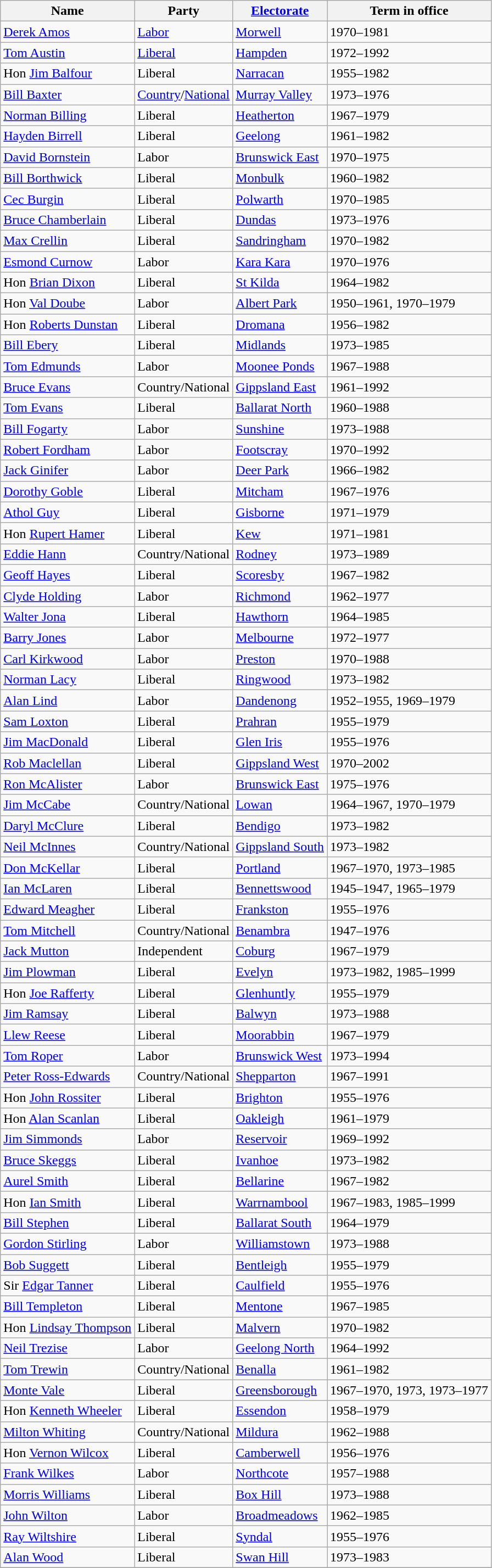<table class="wikitable sortable">
<tr>
<th><strong>Name</strong></th>
<th><strong>Party</strong></th>
<th><strong><a href='#'>Electorate</a></strong></th>
<th><strong>Term in office</strong></th>
</tr>
<tr>
<td><a href='#'>Derek Amos</a></td>
<td><a href='#'>Labor</a></td>
<td><a href='#'>Morwell</a></td>
<td>1970–1981</td>
</tr>
<tr>
<td><a href='#'>Tom Austin</a></td>
<td><a href='#'>Liberal</a></td>
<td><a href='#'>Hampden</a></td>
<td>1972–1992</td>
</tr>
<tr>
<td>Hon <a href='#'>Jim Balfour</a></td>
<td>Liberal</td>
<td><a href='#'>Narracan</a></td>
<td>1955–1982</td>
</tr>
<tr>
<td><a href='#'>Bill Baxter</a></td>
<td><a href='#'>Country</a>/<a href='#'>National</a></td>
<td><a href='#'>Murray Valley</a></td>
<td>1973–1976</td>
</tr>
<tr>
<td><a href='#'>Norman Billing</a></td>
<td>Liberal</td>
<td><a href='#'>Heatherton</a></td>
<td>1967–1979</td>
</tr>
<tr>
<td><a href='#'>Hayden Birrell</a></td>
<td>Liberal</td>
<td><a href='#'>Geelong</a></td>
<td>1961–1982</td>
</tr>
<tr>
<td><a href='#'>David Bornstein</a> </td>
<td>Labor</td>
<td><a href='#'>Brunswick East</a></td>
<td>1970–1975</td>
</tr>
<tr>
<td><a href='#'>Bill Borthwick</a></td>
<td>Liberal</td>
<td><a href='#'>Monbulk</a></td>
<td>1960–1982</td>
</tr>
<tr>
<td><a href='#'>Cec Burgin</a></td>
<td>Liberal</td>
<td><a href='#'>Polwarth</a></td>
<td>1970–1985</td>
</tr>
<tr>
<td><a href='#'>Bruce Chamberlain</a></td>
<td>Liberal</td>
<td><a href='#'>Dundas</a></td>
<td>1973–1976</td>
</tr>
<tr>
<td><a href='#'>Max Crellin</a></td>
<td>Liberal</td>
<td><a href='#'>Sandringham</a></td>
<td>1970–1982</td>
</tr>
<tr>
<td><a href='#'>Esmond Curnow</a></td>
<td>Labor</td>
<td><a href='#'>Kara Kara</a></td>
<td>1970–1976</td>
</tr>
<tr>
<td>Hon <a href='#'>Brian Dixon</a></td>
<td>Liberal</td>
<td><a href='#'>St Kilda</a></td>
<td>1964–1982</td>
</tr>
<tr>
<td>Hon <a href='#'>Val Doube</a></td>
<td>Labor</td>
<td><a href='#'>Albert Park</a></td>
<td>1950–1961, 1970–1979</td>
</tr>
<tr>
<td>Hon <a href='#'>Roberts Dunstan</a></td>
<td>Liberal</td>
<td><a href='#'>Dromana</a></td>
<td>1956–1982</td>
</tr>
<tr>
<td><a href='#'>Bill Ebery</a></td>
<td>Liberal</td>
<td><a href='#'>Midlands</a></td>
<td>1973–1985</td>
</tr>
<tr>
<td><a href='#'>Tom Edmunds</a></td>
<td>Labor</td>
<td><a href='#'>Moonee Ponds</a></td>
<td>1967–1988</td>
</tr>
<tr>
<td><a href='#'>Bruce Evans</a></td>
<td>Country/National</td>
<td><a href='#'>Gippsland East</a></td>
<td>1961–1992</td>
</tr>
<tr>
<td><a href='#'>Tom Evans</a></td>
<td>Liberal</td>
<td><a href='#'>Ballarat North</a></td>
<td>1960–1988</td>
</tr>
<tr>
<td><a href='#'>Bill Fogarty</a></td>
<td>Labor</td>
<td><a href='#'>Sunshine</a></td>
<td>1973–1988</td>
</tr>
<tr>
<td><a href='#'>Robert Fordham</a></td>
<td>Labor</td>
<td><a href='#'>Footscray</a></td>
<td>1970–1992</td>
</tr>
<tr>
<td><a href='#'>Jack Ginifer</a></td>
<td>Labor</td>
<td><a href='#'>Deer Park</a></td>
<td>1966–1982</td>
</tr>
<tr>
<td><a href='#'>Dorothy Goble</a></td>
<td>Liberal</td>
<td><a href='#'>Mitcham</a></td>
<td>1967–1976</td>
</tr>
<tr>
<td><a href='#'>Athol Guy</a></td>
<td>Liberal</td>
<td><a href='#'>Gisborne</a></td>
<td>1971–1979</td>
</tr>
<tr>
<td>Hon <a href='#'>Rupert Hamer</a></td>
<td>Liberal</td>
<td><a href='#'>Kew</a></td>
<td>1971–1981</td>
</tr>
<tr>
<td><a href='#'>Eddie Hann</a></td>
<td>Country/National</td>
<td><a href='#'>Rodney</a></td>
<td>1973–1989</td>
</tr>
<tr>
<td><a href='#'>Geoff Hayes</a></td>
<td>Liberal</td>
<td><a href='#'>Scoresby</a></td>
<td>1967–1982</td>
</tr>
<tr>
<td><a href='#'>Clyde Holding</a></td>
<td>Labor</td>
<td><a href='#'>Richmond</a></td>
<td>1962–1977</td>
</tr>
<tr>
<td><a href='#'>Walter Jona</a></td>
<td>Liberal</td>
<td><a href='#'>Hawthorn</a></td>
<td>1964–1985</td>
</tr>
<tr>
<td><a href='#'>Barry Jones</a></td>
<td>Labor</td>
<td><a href='#'>Melbourne</a></td>
<td>1972–1977</td>
</tr>
<tr>
<td><a href='#'>Carl Kirkwood</a></td>
<td>Labor</td>
<td><a href='#'>Preston</a></td>
<td>1970–1988</td>
</tr>
<tr>
<td><a href='#'>Norman Lacy</a></td>
<td>Liberal</td>
<td><a href='#'>Ringwood</a></td>
<td>1973–1982</td>
</tr>
<tr>
<td><a href='#'>Alan Lind</a></td>
<td>Labor</td>
<td><a href='#'>Dandenong</a></td>
<td>1952–1955, 1969–1979</td>
</tr>
<tr>
<td><a href='#'>Sam Loxton</a></td>
<td>Liberal</td>
<td><a href='#'>Prahran</a></td>
<td>1955–1979</td>
</tr>
<tr>
<td><a href='#'>Jim MacDonald</a></td>
<td>Liberal</td>
<td><a href='#'>Glen Iris</a></td>
<td>1955–1976</td>
</tr>
<tr>
<td><a href='#'>Rob Maclellan</a></td>
<td>Liberal</td>
<td><a href='#'>Gippsland West</a></td>
<td>1970–2002</td>
</tr>
<tr>
<td><a href='#'>Ron McAlister</a> </td>
<td>Labor</td>
<td><a href='#'>Brunswick East</a></td>
<td>1975–1976</td>
</tr>
<tr>
<td><a href='#'>Jim McCabe</a></td>
<td>Country/National</td>
<td><a href='#'>Lowan</a></td>
<td>1964–1967, 1970–1979</td>
</tr>
<tr>
<td><a href='#'>Daryl McClure</a></td>
<td>Liberal</td>
<td><a href='#'>Bendigo</a></td>
<td>1973–1982</td>
</tr>
<tr>
<td><a href='#'>Neil McInnes</a></td>
<td>Country/National</td>
<td><a href='#'>Gippsland South</a></td>
<td>1973–1982</td>
</tr>
<tr>
<td><a href='#'>Don McKellar</a></td>
<td>Liberal</td>
<td><a href='#'>Portland</a></td>
<td>1967–1970, 1973–1985</td>
</tr>
<tr>
<td><a href='#'>Ian McLaren</a></td>
<td>Liberal</td>
<td><a href='#'>Bennettswood</a></td>
<td>1945–1947, 1965–1979</td>
</tr>
<tr>
<td><a href='#'>Edward Meagher</a></td>
<td>Liberal</td>
<td><a href='#'>Frankston</a></td>
<td>1955–1976</td>
</tr>
<tr>
<td><a href='#'>Tom Mitchell</a></td>
<td>Country/National</td>
<td><a href='#'>Benambra</a></td>
<td>1947–1976</td>
</tr>
<tr>
<td><a href='#'>Jack Mutton</a></td>
<td>Independent</td>
<td><a href='#'>Coburg</a></td>
<td>1967–1979</td>
</tr>
<tr>
<td><a href='#'>Jim Plowman</a></td>
<td>Liberal</td>
<td><a href='#'>Evelyn</a></td>
<td>1973–1982, 1985–1999</td>
</tr>
<tr>
<td>Hon <a href='#'>Joe Rafferty</a></td>
<td>Liberal</td>
<td><a href='#'>Glenhuntly</a></td>
<td>1955–1979</td>
</tr>
<tr>
<td><a href='#'>Jim Ramsay</a></td>
<td>Liberal</td>
<td><a href='#'>Balwyn</a></td>
<td>1973–1988</td>
</tr>
<tr>
<td><a href='#'>Llew Reese</a></td>
<td>Liberal</td>
<td><a href='#'>Moorabbin</a></td>
<td>1967–1979</td>
</tr>
<tr>
<td><a href='#'>Tom Roper</a></td>
<td>Labor</td>
<td><a href='#'>Brunswick West</a></td>
<td>1973–1994</td>
</tr>
<tr>
<td><a href='#'>Peter Ross-Edwards</a></td>
<td>Country/National</td>
<td><a href='#'>Shepparton</a></td>
<td>1967–1991</td>
</tr>
<tr>
<td>Hon <a href='#'>John Rossiter</a></td>
<td>Liberal</td>
<td><a href='#'>Brighton</a></td>
<td>1955–1976</td>
</tr>
<tr>
<td>Hon <a href='#'>Alan Scanlan</a></td>
<td>Liberal</td>
<td><a href='#'>Oakleigh</a></td>
<td>1961–1979</td>
</tr>
<tr>
<td><a href='#'>Jim Simmonds</a></td>
<td>Labor</td>
<td><a href='#'>Reservoir</a></td>
<td>1969–1992</td>
</tr>
<tr>
<td><a href='#'>Bruce Skeggs</a></td>
<td>Liberal</td>
<td><a href='#'>Ivanhoe</a></td>
<td>1973–1982</td>
</tr>
<tr>
<td><a href='#'>Aurel Smith</a></td>
<td>Liberal</td>
<td><a href='#'>Bellarine</a></td>
<td>1967–1982</td>
</tr>
<tr>
<td>Hon <a href='#'>Ian Smith</a></td>
<td>Liberal</td>
<td><a href='#'>Warrnambool</a></td>
<td>1967–1983, 1985–1999</td>
</tr>
<tr>
<td><a href='#'>Bill Stephen</a></td>
<td>Liberal</td>
<td><a href='#'>Ballarat South</a></td>
<td>1964–1979</td>
</tr>
<tr>
<td><a href='#'>Gordon Stirling</a></td>
<td>Labor</td>
<td><a href='#'>Williamstown</a></td>
<td>1973–1988</td>
</tr>
<tr>
<td><a href='#'>Bob Suggett</a></td>
<td>Liberal</td>
<td><a href='#'>Bentleigh</a></td>
<td>1955–1979</td>
</tr>
<tr>
<td>Sir <a href='#'>Edgar Tanner</a></td>
<td>Liberal</td>
<td><a href='#'>Caulfield</a></td>
<td>1955–1976</td>
</tr>
<tr>
<td><a href='#'>Bill Templeton</a></td>
<td>Liberal</td>
<td><a href='#'>Mentone</a></td>
<td>1967–1985</td>
</tr>
<tr>
<td>Hon <a href='#'>Lindsay Thompson</a></td>
<td>Liberal</td>
<td><a href='#'>Malvern</a></td>
<td>1970–1982</td>
</tr>
<tr>
<td><a href='#'>Neil Trezise</a></td>
<td>Labor</td>
<td><a href='#'>Geelong North</a></td>
<td>1964–1992</td>
</tr>
<tr>
<td><a href='#'>Tom Trewin</a></td>
<td>Country/National</td>
<td><a href='#'>Benalla</a></td>
<td>1961–1982</td>
</tr>
<tr>
<td><a href='#'>Monte Vale</a> </td>
<td>Liberal</td>
<td><a href='#'>Greensborough</a></td>
<td>1967–1970, 1973, 1973–1977</td>
</tr>
<tr>
<td>Hon <a href='#'>Kenneth Wheeler</a></td>
<td>Liberal</td>
<td><a href='#'>Essendon</a></td>
<td>1958–1979</td>
</tr>
<tr>
<td><a href='#'>Milton Whiting</a></td>
<td>Country/National</td>
<td><a href='#'>Mildura</a></td>
<td>1962–1988</td>
</tr>
<tr>
<td>Hon <a href='#'>Vernon Wilcox</a></td>
<td>Liberal</td>
<td><a href='#'>Camberwell</a></td>
<td>1956–1976</td>
</tr>
<tr>
<td><a href='#'>Frank Wilkes</a></td>
<td>Labor</td>
<td><a href='#'>Northcote</a></td>
<td>1957–1988</td>
</tr>
<tr>
<td><a href='#'>Morris Williams</a></td>
<td>Liberal</td>
<td><a href='#'>Box Hill</a></td>
<td>1973–1988</td>
</tr>
<tr>
<td><a href='#'>John Wilton</a></td>
<td>Labor</td>
<td><a href='#'>Broadmeadows</a></td>
<td>1962–1985</td>
</tr>
<tr>
<td><a href='#'>Ray Wiltshire</a></td>
<td>Liberal</td>
<td><a href='#'>Syndal</a></td>
<td>1955–1976</td>
</tr>
<tr>
<td><a href='#'>Alan Wood</a></td>
<td>Liberal</td>
<td><a href='#'>Swan Hill</a></td>
<td>1973–1983</td>
</tr>
<tr>
</tr>
</table>
